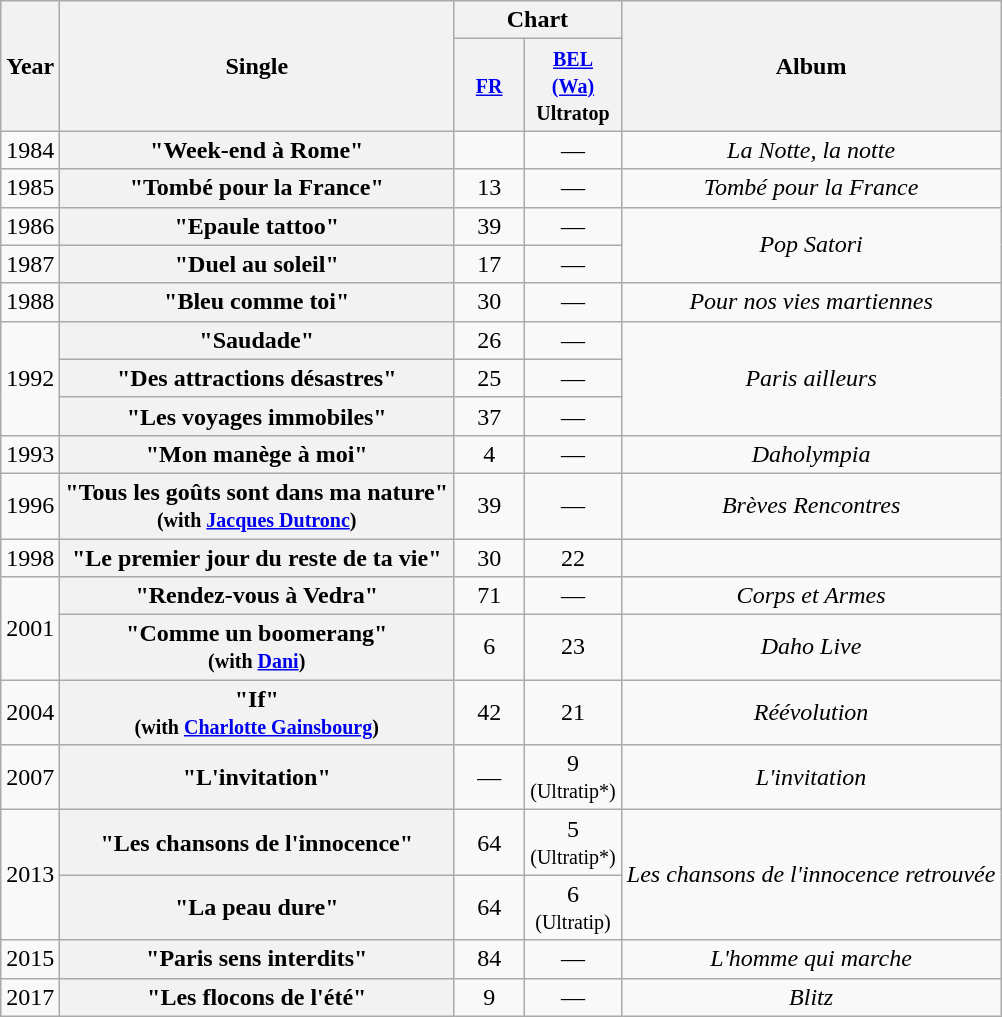<table class="wikitable plainrowheaders" style="text-align:center">
<tr>
<th rowspan="2" align="center">Year</th>
<th rowspan="2" align="center">Single</th>
<th colspan="2" align="center">Chart</th>
<th rowspan="2" align="center">Album</th>
</tr>
<tr>
<th width="40"><small><a href='#'>FR</a><br></small></th>
<th width="40"><small><a href='#'>BEL<br>(Wa)</a><br>Ultratop<br></small></th>
</tr>
<tr>
<td>1984</td>
<th scope="row">"Week-end à Rome"</th>
<td></td>
<td>—</td>
<td><em>La Notte, la notte</em></td>
</tr>
<tr>
<td>1985</td>
<th scope="row">"Tombé pour la France"</th>
<td>13</td>
<td>—</td>
<td><em>Tombé pour la France</em></td>
</tr>
<tr>
<td>1986</td>
<th scope="row">"Epaule tattoo"</th>
<td>39</td>
<td>—</td>
<td rowspan="2"><em>Pop Satori</em></td>
</tr>
<tr>
<td>1987</td>
<th scope="row">"Duel au soleil"</th>
<td>17</td>
<td>—</td>
</tr>
<tr>
<td>1988</td>
<th scope="row">"Bleu comme toi"</th>
<td>30</td>
<td>—</td>
<td><em>Pour nos vies martiennes</em></td>
</tr>
<tr>
<td rowspan="3">1992</td>
<th scope="row">"Saudade"</th>
<td>26</td>
<td>—</td>
<td rowspan="3"><em>Paris ailleurs</em></td>
</tr>
<tr>
<th scope="row">"Des attractions désastres"</th>
<td>25</td>
<td>—</td>
</tr>
<tr>
<th scope="row">"Les voyages immobiles"</th>
<td>37</td>
<td>—</td>
</tr>
<tr>
<td>1993</td>
<th scope="row">"Mon manège à moi"</th>
<td>4</td>
<td>—</td>
<td><em>Daholympia</em></td>
</tr>
<tr>
<td>1996</td>
<th scope="row">"Tous les goûts sont dans ma nature" <br><small>(with <a href='#'>Jacques Dutronc</a>)</small></th>
<td>39</td>
<td>—</td>
<td><em>Brèves Rencontres</em></td>
</tr>
<tr>
<td>1998</td>
<th scope="row">"Le premier jour du reste de ta vie"</th>
<td>30</td>
<td>22</td>
<td></td>
</tr>
<tr>
<td rowspan="2">2001</td>
<th scope="row">"Rendez-vous à Vedra"</th>
<td>71</td>
<td>—</td>
<td><em>Corps et Armes</em></td>
</tr>
<tr>
<th scope="row">"Comme un boomerang" <br><small>(with <a href='#'>Dani</a>)</small></th>
<td>6</td>
<td>23</td>
<td><em>Daho Live</em></td>
</tr>
<tr>
<td>2004</td>
<th scope="row">"If" <br><small>(with <a href='#'>Charlotte Gainsbourg</a>)</small></th>
<td>42</td>
<td>21</td>
<td><em>Réévolution</em></td>
</tr>
<tr>
<td>2007</td>
<th scope="row">"L'invitation"</th>
<td>—</td>
<td>9<br><small>(Ultratip*)</small></td>
<td><em>L'invitation</em></td>
</tr>
<tr>
<td rowspan="2">2013</td>
<th scope="row">"Les chansons de l'innocence"</th>
<td>64</td>
<td>5<br><small>(Ultratip*)</small></td>
<td rowspan="2"><em>Les chansons de l'innocence retrouvée</em></td>
</tr>
<tr>
<th scope="row">"La peau dure"</th>
<td>64</td>
<td>6<br><small>(Ultratip)</small></td>
</tr>
<tr>
<td>2015</td>
<th scope="row">"Paris sens interdits"</th>
<td>84</td>
<td>—</td>
<td><em>L'homme qui marche</em></td>
</tr>
<tr>
<td>2017</td>
<th scope="row">"Les flocons de l'été"</th>
<td>9</td>
<td>—</td>
<td><em>Blitz</em></td>
</tr>
</table>
